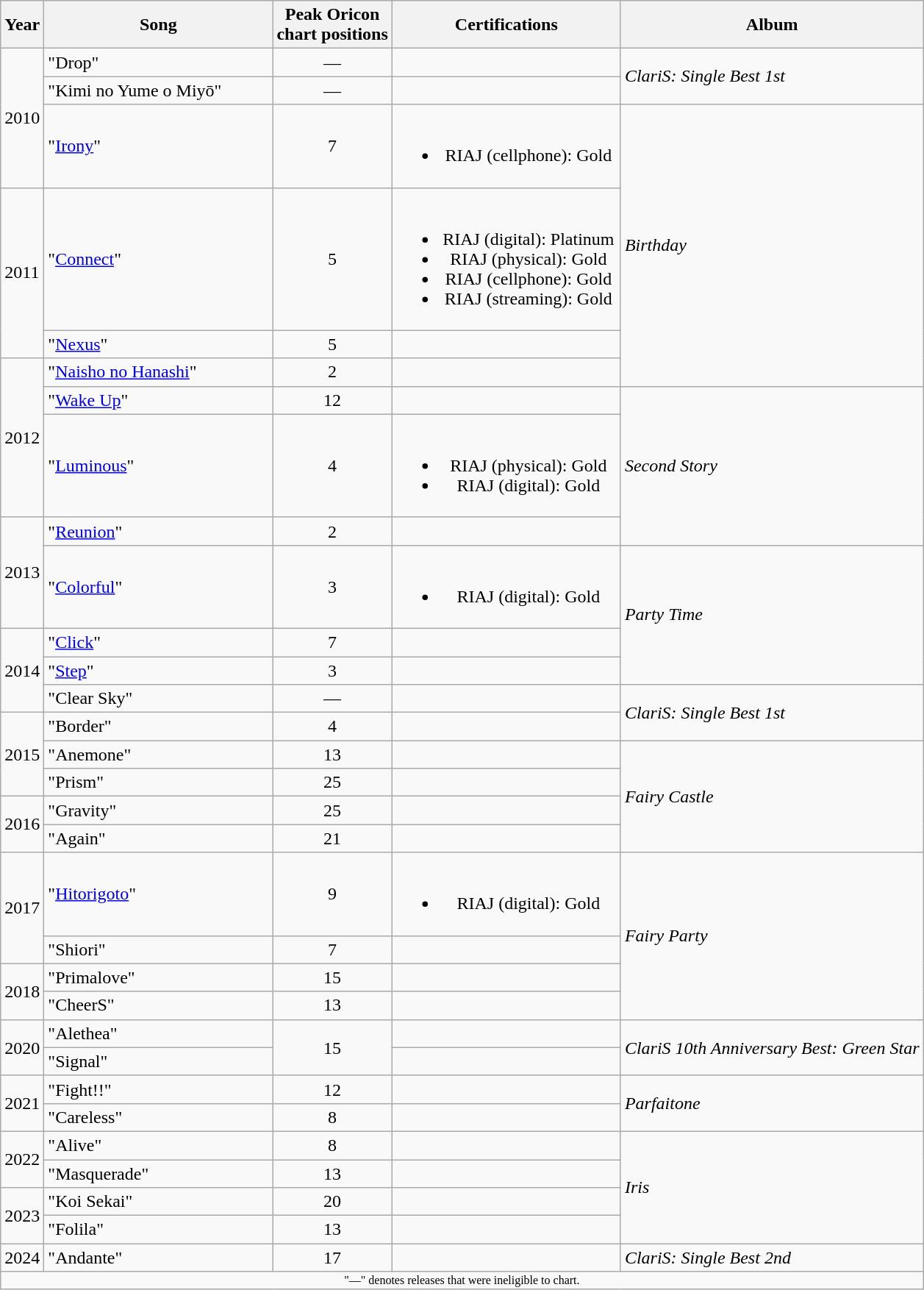<table class="wikitable" border="1">
<tr>
<th rowspan="1">Year</th>
<th rowspan="1" width="200">Song</th>
<th colspan="1">Peak Oricon<br> chart positions</th>
<th rowspan="1" width="200">Certifications</th>
<th rowspan="1">Album</th>
</tr>
<tr>
<td rowspan="3">2010</td>
<td align="left">"Drop"</td>
<td align="center">—</td>
<td></td>
<td rowspan="2"><em>ClariS: Single Best 1st</em></td>
</tr>
<tr>
<td align="left">"Kimi no Yume o Miyō"</td>
<td align="center">—</td>
<td></td>
</tr>
<tr>
<td align="left">"<a href='#'>Irony</a>"</td>
<td align="center">7</td>
<td align="center"><br><ul><li>RIAJ <span>(cellphone)</span>: Gold</li></ul></td>
<td rowspan="4"><em>Birthday</em></td>
</tr>
<tr>
<td rowspan="2">2011</td>
<td align="left">"<a href='#'>Connect</a>"</td>
<td align="center">5</td>
<td align="center"><br><ul><li>RIAJ <span>(digital)</span>: Platinum</li><li>RIAJ <span>(physical)</span>: Gold</li><li>RIAJ <span>(cellphone)</span>: Gold</li><li>RIAJ <span>(streaming)</span>: Gold</li></ul></td>
</tr>
<tr>
<td align="left">"<a href='#'>Nexus</a>"</td>
<td align="center">5</td>
<td></td>
</tr>
<tr>
<td rowspan="3">2012</td>
<td align="left">"<a href='#'>Naisho no Hanashi</a>"</td>
<td align="center">2</td>
<td></td>
</tr>
<tr>
<td align="left">"<a href='#'>Wake Up</a>"</td>
<td align="center">12</td>
<td></td>
<td rowspan="3"><em>Second Story</em></td>
</tr>
<tr>
<td align="left">"<a href='#'>Luminous</a>"</td>
<td align="center">4</td>
<td align="center"><br><ul><li>RIAJ <span>(physical)</span>: Gold</li><li>RIAJ <span>(digital)</span>: Gold</li></ul></td>
</tr>
<tr>
<td rowspan="2">2013</td>
<td align="left">"<a href='#'>Reunion</a>"</td>
<td align="center">2</td>
<td></td>
</tr>
<tr>
<td align="left">"<a href='#'>Colorful</a>"</td>
<td align="center">3</td>
<td align="center"><br><ul><li>RIAJ <span>(digital)</span>: Gold</li></ul></td>
<td rowspan="3"><em>Party Time</em></td>
</tr>
<tr>
<td rowspan="3">2014</td>
<td align="left">"<a href='#'>Click</a>"</td>
<td align="center">7</td>
<td></td>
</tr>
<tr>
<td align="left">"<a href='#'>Step</a>"</td>
<td align="center">3</td>
<td></td>
</tr>
<tr>
<td align="left">"Clear Sky"</td>
<td align="center">—</td>
<td></td>
<td rowspan="2"><em>ClariS: Single Best 1st</em></td>
</tr>
<tr>
<td rowspan="3">2015</td>
<td align="left">"Border"</td>
<td align="center">4</td>
<td></td>
</tr>
<tr>
<td align="left">"Anemone"</td>
<td align="center">13</td>
<td></td>
<td rowspan="4"><em>Fairy Castle</em></td>
</tr>
<tr>
<td align="left">"Prism"</td>
<td align="center">25</td>
<td></td>
</tr>
<tr>
<td rowspan="2">2016</td>
<td align="left">"Gravity"</td>
<td align="center">25</td>
<td></td>
</tr>
<tr>
<td align="left">"Again"</td>
<td align="center">21</td>
<td></td>
</tr>
<tr>
<td rowspan="2">2017</td>
<td align="left">"<a href='#'>Hitorigoto</a>"</td>
<td align="center">9</td>
<td align="center"><br><ul><li>RIAJ <span>(digital)</span>: Gold</li></ul></td>
<td rowspan="4"><em>Fairy Party</em></td>
</tr>
<tr>
<td align="left">"Shiori"</td>
<td align="center">7</td>
<td></td>
</tr>
<tr>
<td rowspan="2">2018</td>
<td align="left">"Primalove"</td>
<td align="center">15</td>
<td></td>
</tr>
<tr>
<td align="left">"CheerS"</td>
<td align="center">13</td>
<td></td>
</tr>
<tr>
<td rowspan="2">2020</td>
<td align="left">"Alethea"</td>
<td rowspan="2" align="center">15</td>
<td></td>
<td rowspan="2"><em>ClariS 10th Anniversary Best: Green Star</em></td>
</tr>
<tr>
<td align="left">"Signal"</td>
<td></td>
</tr>
<tr>
<td rowspan="2">2021</td>
<td align="left">"Fight!!"</td>
<td align="center">12</td>
<td></td>
<td rowspan="2"><em>Parfaitone</em></td>
</tr>
<tr>
<td align="left">"Careless"</td>
<td align="center">8</td>
<td></td>
</tr>
<tr>
<td rowspan="2">2022</td>
<td align="left">"Alive"</td>
<td align="center">8</td>
<td></td>
<td rowspan="4"><em>Iris</em></td>
</tr>
<tr>
<td align="left">"Masquerade"</td>
<td align="center">13</td>
<td></td>
</tr>
<tr>
<td rowspan="2">2023</td>
<td align="left">"Koi Sekai"</td>
<td align="center">20</td>
<td></td>
</tr>
<tr>
<td align="left">"Folila"</td>
<td align="center">13</td>
<td></td>
</tr>
<tr>
<td rowspan="1">2024</td>
<td>"Andante"</td>
<td align="center">17</td>
<td></td>
<td><em>ClariS: Single Best 2nd</em></td>
</tr>
<tr>
<td align="center" colspan="13" style="font-size: 8pt">"—" denotes releases that were ineligible to chart.</td>
</tr>
</table>
